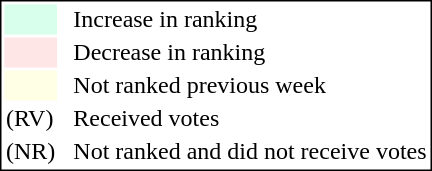<table style="border:1px solid black;">
<tr>
<td style="background:#D8FFEB; width:20px;"></td>
<td> </td>
<td>Increase in ranking</td>
</tr>
<tr>
<td style="background:#FFE6E6; width:20px;"></td>
<td> </td>
<td>Decrease in ranking</td>
</tr>
<tr>
<td style="background:#FFFFE6; width:20px;"></td>
<td> </td>
<td>Not ranked previous week</td>
</tr>
<tr>
<td>(RV)</td>
<td> </td>
<td>Received votes</td>
</tr>
<tr>
<td>(NR)</td>
<td> </td>
<td>Not ranked and did not receive votes</td>
</tr>
</table>
